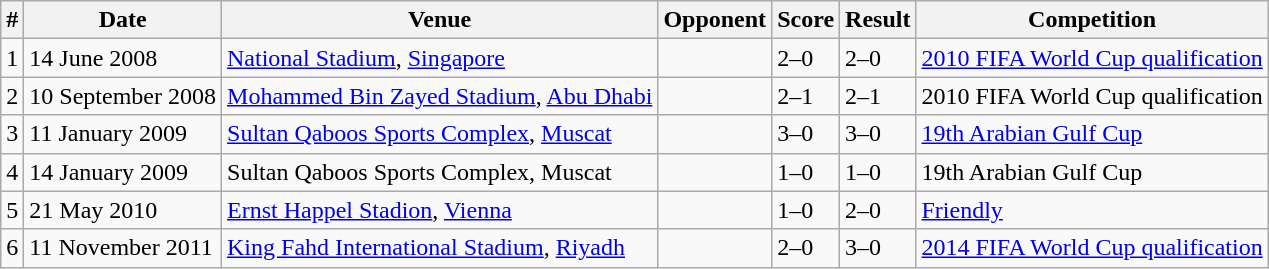<table class="wikitable">
<tr>
<th>#</th>
<th>Date</th>
<th>Venue</th>
<th>Opponent</th>
<th>Score</th>
<th>Result</th>
<th>Competition</th>
</tr>
<tr>
<td>1</td>
<td>14 June 2008</td>
<td><a href='#'>National Stadium</a>, <a href='#'>Singapore</a></td>
<td></td>
<td>2–0</td>
<td>2–0</td>
<td><a href='#'>2010 FIFA World Cup qualification</a></td>
</tr>
<tr>
<td>2</td>
<td>10 September 2008</td>
<td><a href='#'>Mohammed Bin Zayed Stadium</a>, <a href='#'>Abu Dhabi</a></td>
<td></td>
<td>2–1</td>
<td>2–1</td>
<td>2010 FIFA World Cup qualification</td>
</tr>
<tr>
<td>3</td>
<td>11 January 2009</td>
<td><a href='#'>Sultan Qaboos Sports Complex</a>, <a href='#'>Muscat</a></td>
<td></td>
<td>3–0</td>
<td>3–0</td>
<td><a href='#'>19th Arabian Gulf Cup</a></td>
</tr>
<tr>
<td>4</td>
<td>14 January 2009</td>
<td>Sultan Qaboos Sports Complex, Muscat</td>
<td></td>
<td>1–0</td>
<td>1–0</td>
<td>19th Arabian Gulf Cup</td>
</tr>
<tr>
<td>5</td>
<td>21 May 2010</td>
<td><a href='#'>Ernst Happel Stadion</a>, <a href='#'>Vienna</a></td>
<td></td>
<td>1–0</td>
<td>2–0</td>
<td><a href='#'>Friendly</a></td>
</tr>
<tr>
<td>6</td>
<td>11 November 2011</td>
<td><a href='#'>King Fahd International Stadium</a>, <a href='#'>Riyadh</a></td>
<td></td>
<td>2–0</td>
<td>3–0</td>
<td><a href='#'>2014 FIFA World Cup qualification</a></td>
</tr>
</table>
